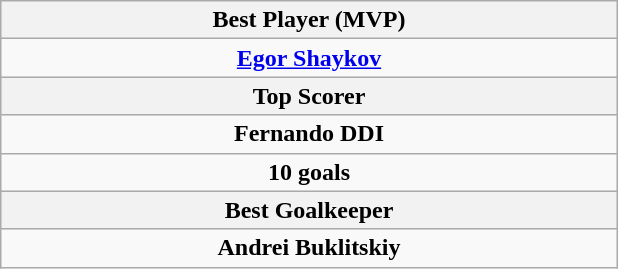<table class="wikitable" style="margin:auto">
<tr>
<th width=33% colspan="4">Best Player (MVP)</th>
</tr>
<tr>
<td align="center" colspan="4"><strong> <a href='#'>Egor Shaykov</a></strong></td>
</tr>
<tr>
<th colspan="4">Top Scorer</th>
</tr>
<tr>
<td align="center" colspan="4"><strong> Fernando DDI</strong></td>
</tr>
<tr align="center">
<td align="center" colspan="4"><strong>10 goals</strong></td>
</tr>
<tr>
<th colspan="4">Best Goalkeeper</th>
</tr>
<tr>
<td colspan="4" align="center"><strong> Andrei Buklitskiy</strong></td>
</tr>
</table>
